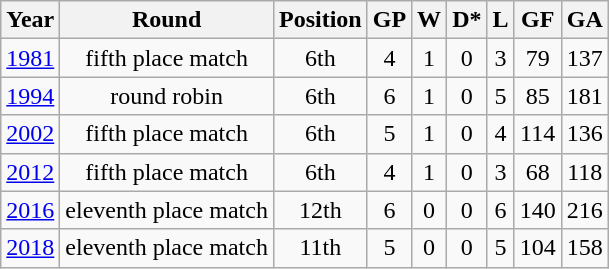<table class="wikitable" style="text-align: center;">
<tr>
<th>Year</th>
<th>Round</th>
<th>Position</th>
<th>GP</th>
<th>W</th>
<th>D*</th>
<th>L</th>
<th>GF</th>
<th>GA</th>
</tr>
<tr>
<td> <a href='#'>1981</a></td>
<td>fifth place match</td>
<td>6th</td>
<td>4</td>
<td>1</td>
<td>0</td>
<td>3</td>
<td>79</td>
<td>137</td>
</tr>
<tr>
<td> <a href='#'>1994</a></td>
<td>round robin</td>
<td>6th</td>
<td>6</td>
<td>1</td>
<td>0</td>
<td>5</td>
<td>85</td>
<td>181</td>
</tr>
<tr>
<td> <a href='#'>2002</a></td>
<td>fifth place match</td>
<td>6th</td>
<td>5</td>
<td>1</td>
<td>0</td>
<td>4</td>
<td>114</td>
<td>136</td>
</tr>
<tr>
<td> <a href='#'>2012</a></td>
<td>fifth place match</td>
<td>6th</td>
<td>4</td>
<td>1</td>
<td>0</td>
<td>3</td>
<td>68</td>
<td>118</td>
</tr>
<tr>
<td> <a href='#'>2016</a></td>
<td>eleventh place match</td>
<td>12th</td>
<td>6</td>
<td>0</td>
<td>0</td>
<td>6</td>
<td>140</td>
<td>216</td>
</tr>
<tr>
<td> <a href='#'>2018</a></td>
<td>eleventh place match</td>
<td>11th</td>
<td>5</td>
<td>0</td>
<td>0</td>
<td>5</td>
<td>104</td>
<td>158</td>
</tr>
</table>
